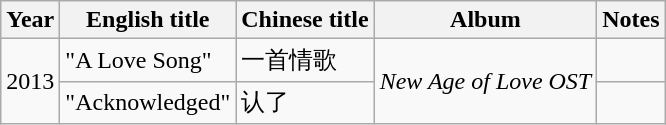<table class="wikitable sortable">
<tr>
<th>Year</th>
<th>English title</th>
<th>Chinese title</th>
<th>Album</th>
<th>Notes</th>
</tr>
<tr>
<td rowspan=2>2013</td>
<td>"A Love Song"</td>
<td>一首情歌</td>
<td rowspan=2><em>New Age of Love OST</em></td>
<td></td>
</tr>
<tr>
<td>"Acknowledged"</td>
<td>认了</td>
<td></td>
</tr>
</table>
